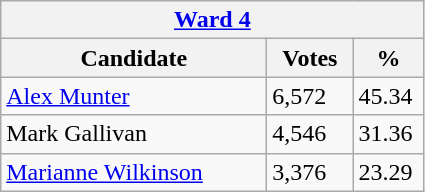<table class="wikitable">
<tr>
<th colspan="3"><a href='#'>Ward 4</a></th>
</tr>
<tr>
<th style="width: 170px">Candidate</th>
<th style="width: 50px">Votes</th>
<th style="width: 40px">%</th>
</tr>
<tr>
<td><a href='#'>Alex Munter</a></td>
<td>6,572</td>
<td>45.34</td>
</tr>
<tr>
<td>Mark Gallivan</td>
<td>4,546</td>
<td>31.36</td>
</tr>
<tr>
<td><a href='#'>Marianne Wilkinson</a></td>
<td>3,376</td>
<td>23.29</td>
</tr>
</table>
